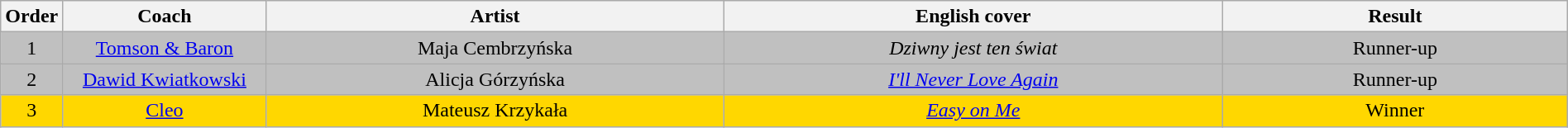<table class="wikitable" style="text-align:center; width:100%;">
<tr>
<th scope="col" style="width:03%;">Order</th>
<th scope="col" style="width:13%;">Coach</th>
<th>Artist</th>
<th>English cover</th>
<th scope="col" style="width:22%;">Result</th>
</tr>
<tr style="background:silver;">
<td>1</td>
<td rowspan="1"><a href='#'>Tomson & Baron</a></td>
<td>Maja Cembrzyńska</td>
<td><em>Dziwny jest ten świat</em></td>
<td>Runner-up</td>
</tr>
<tr style="background:silver;">
<td>2</td>
<td rowspan="1"><a href='#'>Dawid Kwiatkowski</a></td>
<td>Alicja Górzyńska</td>
<td><em><a href='#'>I'll Never Love Again</a></em></td>
<td>Runner-up</td>
</tr>
<tr style="background:gold;">
<td>3</td>
<td rowspan="1"><a href='#'>Cleo</a></td>
<td>Mateusz Krzykała</td>
<td><em><a href='#'>Easy on Me</a></em></td>
<td>Winner</td>
</tr>
</table>
